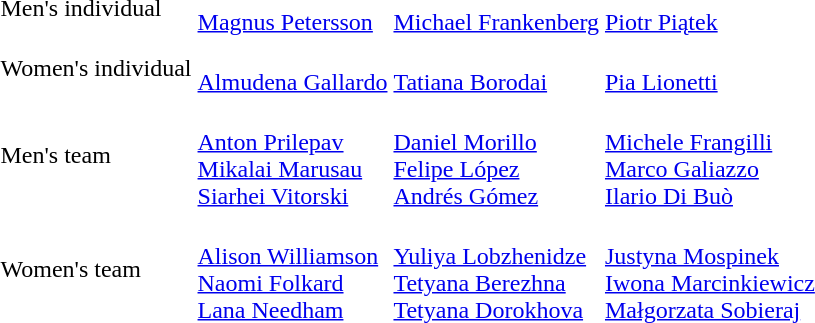<table>
<tr>
<td>Men's individual</td>
<td> <br><a href='#'>Magnus Petersson</a></td>
<td> <br><a href='#'>Michael Frankenberg</a></td>
<td> <br><a href='#'>Piotr Piątek</a></td>
</tr>
<tr>
<td>Women's individual</td>
<td> <br><a href='#'>Almudena Gallardo</a></td>
<td> <br><a href='#'>Tatiana Borodai</a></td>
<td> <br><a href='#'>Pia Lionetti</a></td>
</tr>
<tr>
<td>Men's team</td>
<td> <br><a href='#'>Anton Prilepav</a> <br> <a href='#'>Mikalai Marusau</a> <br> <a href='#'>Siarhei Vitorski</a></td>
<td> <br><a href='#'>Daniel Morillo</a> <br> <a href='#'>Felipe López</a> <br> <a href='#'>Andrés Gómez</a></td>
<td> <br><a href='#'>Michele Frangilli</a> <br> <a href='#'>Marco Galiazzo</a> <br> <a href='#'>Ilario Di Buò</a></td>
</tr>
<tr>
<td>Women's team</td>
<td> <br> <a href='#'>Alison Williamson</a> <br> <a href='#'>Naomi Folkard</a> <br> <a href='#'>Lana Needham</a></td>
<td> <br> <a href='#'>Yuliya Lobzhenidze</a> <br> <a href='#'>Tetyana Berezhna</a> <br> <a href='#'>Tetyana Dorokhova</a></td>
<td> <br> <a href='#'>Justyna Mospinek</a> <br> <a href='#'>Iwona Marcinkiewicz</a> <br> <a href='#'>Małgorzata Sobieraj</a></td>
</tr>
</table>
